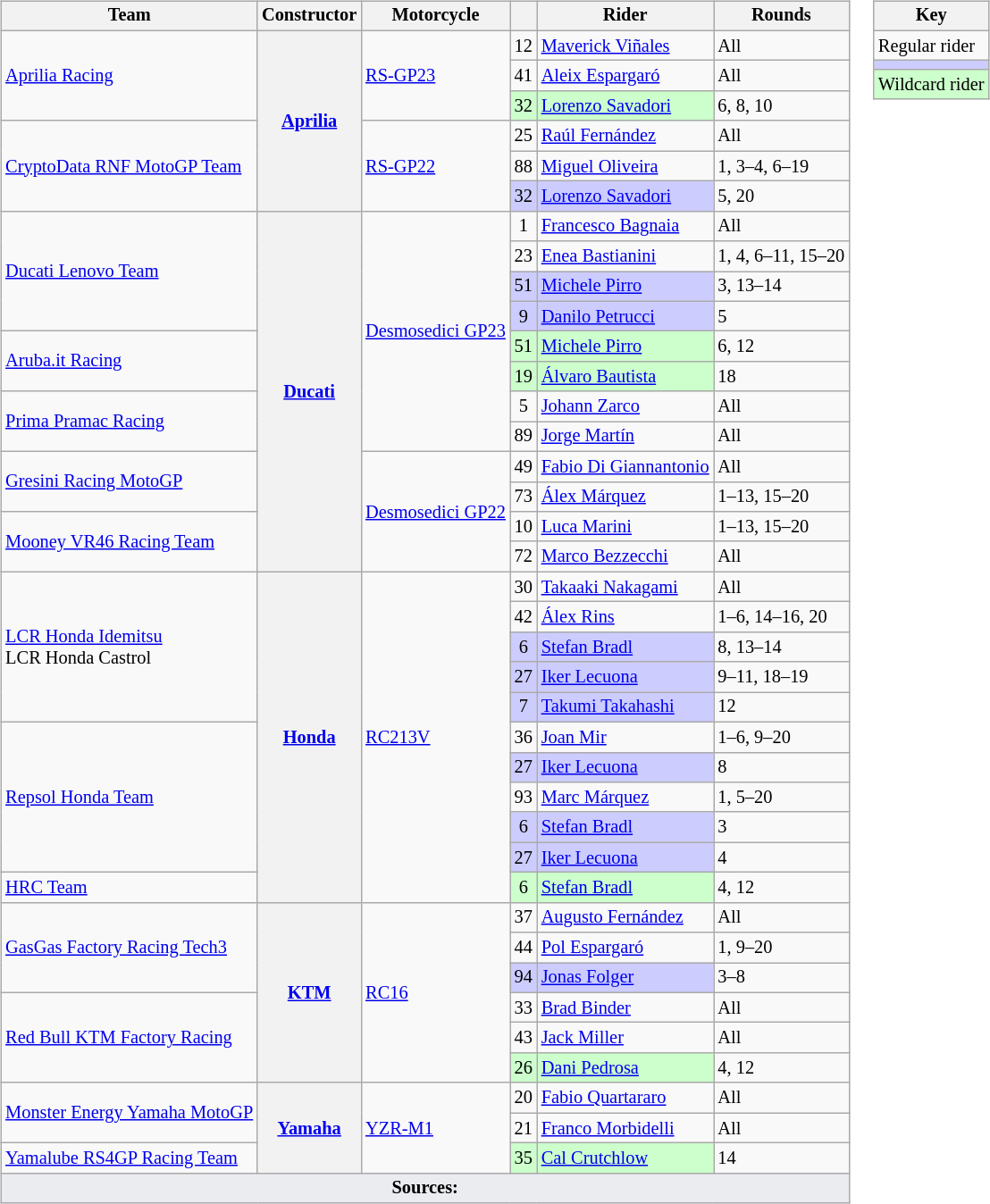<table>
<tr>
<td><br><table class="wikitable" style="font-size: 85%;">
<tr>
<th>Team</th>
<th>Constructor</th>
<th>Motorcycle</th>
<th></th>
<th>Rider</th>
<th>Rounds</th>
</tr>
<tr>
<td rowspan="3"> <a href='#'>Aprilia Racing</a></td>
<th rowspan="6"><a href='#'>Aprilia</a></th>
<td rowspan="3"><a href='#'>RS-GP23</a></td>
<td align="center">12</td>
<td> <a href='#'>Maverick Viñales</a></td>
<td>All</td>
</tr>
<tr>
<td align="center">41</td>
<td> <a href='#'>Aleix Espargaró</a></td>
<td>All</td>
</tr>
<tr>
<td style="background:#ccffcc;" align="center">32</td>
<td style="background:#ccffcc;"> <a href='#'>Lorenzo Savadori</a></td>
<td>6, 8, 10</td>
</tr>
<tr>
<td rowspan="3"> <a href='#'>CryptoData RNF MotoGP Team</a></td>
<td rowspan="3"><a href='#'>RS-GP22</a></td>
<td align="center">25</td>
<td> <a href='#'>Raúl Fernández</a></td>
<td>All</td>
</tr>
<tr>
<td align="center">88</td>
<td> <a href='#'>Miguel Oliveira</a></td>
<td>1, 3–4, 6–19</td>
</tr>
<tr>
<td style="background:#ccccff;" align="center">32</td>
<td style="background:#ccccff;"> <a href='#'>Lorenzo Savadori</a></td>
<td>5, 20</td>
</tr>
<tr>
<td rowspan="4"> <a href='#'>Ducati Lenovo Team</a></td>
<th rowspan="12"><a href='#'>Ducati</a></th>
<td rowspan="8" nowrap><a href='#'>Desmosedici GP23</a></td>
<td align="center">1</td>
<td> <a href='#'>Francesco Bagnaia</a></td>
<td>All</td>
</tr>
<tr>
<td align="center">23</td>
<td> <a href='#'>Enea Bastianini</a></td>
<td nowrap>1, 4, 6–11, 15–20</td>
</tr>
<tr>
<td style="background:#ccccff;" align="center">51</td>
<td style="background:#ccccff;"> <a href='#'>Michele Pirro</a></td>
<td>3, 13–14</td>
</tr>
<tr>
<td style="background:#ccccff;" align="center">9</td>
<td style="background:#ccccff;"> <a href='#'>Danilo Petrucci</a></td>
<td>5</td>
</tr>
<tr>
<td rowspan="2"> <a href='#'>Aruba.it Racing</a></td>
<td style="background:#ccffcc;" align="center">51</td>
<td style="background:#ccffcc;"> <a href='#'>Michele Pirro</a></td>
<td>6, 12</td>
</tr>
<tr>
<td style="background:#ccffcc;" align="center">19</td>
<td style="background:#ccffcc;"> <a href='#'>Álvaro Bautista</a></td>
<td>18</td>
</tr>
<tr>
<td rowspan="2"> <a href='#'>Prima Pramac Racing</a></td>
<td align="center">5</td>
<td> <a href='#'>Johann Zarco</a></td>
<td>All</td>
</tr>
<tr>
<td align="center">89</td>
<td> <a href='#'>Jorge Martín</a></td>
<td>All</td>
</tr>
<tr>
<td rowspan="2"> <a href='#'>Gresini Racing MotoGP</a></td>
<td rowspan="4"><a href='#'>Desmosedici GP22</a></td>
<td align="center">49</td>
<td nowrap> <a href='#'>Fabio Di Giannantonio</a></td>
<td>All</td>
</tr>
<tr>
<td align="center">73</td>
<td> <a href='#'>Álex Márquez</a></td>
<td>1–13, 15–20</td>
</tr>
<tr>
<td rowspan="2"> <a href='#'>Mooney VR46 Racing Team</a></td>
<td align="center">10</td>
<td> <a href='#'>Luca Marini</a></td>
<td>1–13, 15–20</td>
</tr>
<tr>
<td align="center">72</td>
<td> <a href='#'>Marco Bezzecchi</a></td>
<td>All</td>
</tr>
<tr>
<td rowspan="5"> <a href='#'>LCR Honda Idemitsu</a><br> LCR Honda Castrol</td>
<th rowspan="11"><a href='#'>Honda</a></th>
<td rowspan="11"><a href='#'>RC213V</a></td>
<td align="center">30</td>
<td> <a href='#'>Takaaki Nakagami</a></td>
<td>All</td>
</tr>
<tr>
<td align="center">42</td>
<td> <a href='#'>Álex Rins</a></td>
<td>1–6, 14–16, 20</td>
</tr>
<tr>
<td style="background:#ccccff;" align="center">6</td>
<td style="background:#ccccff;"> <a href='#'>Stefan Bradl</a></td>
<td>8, 13–14</td>
</tr>
<tr>
<td style="background:#ccccff;" align="center">27</td>
<td style="background:#ccccff;"> <a href='#'>Iker Lecuona</a></td>
<td>9–11, 18–19</td>
</tr>
<tr>
<td style="background:#ccccff;" align="center">7</td>
<td style="background:#ccccff;"> <a href='#'>Takumi Takahashi</a></td>
<td>12</td>
</tr>
<tr>
<td rowspan="5"> <a href='#'>Repsol Honda Team</a></td>
<td align="center">36</td>
<td> <a href='#'>Joan Mir</a></td>
<td>1–6, 9–20</td>
</tr>
<tr>
<td style="background:#ccccff;" align="center">27</td>
<td style="background:#ccccff;"> <a href='#'>Iker Lecuona</a></td>
<td>8</td>
</tr>
<tr>
<td align="center">93</td>
<td> <a href='#'>Marc Márquez</a></td>
<td>1, 5–20</td>
</tr>
<tr>
<td style="background:#ccccff;" align="center">6</td>
<td style="background:#ccccff;"> <a href='#'>Stefan Bradl</a></td>
<td>3</td>
</tr>
<tr>
<td style="background:#ccccff;" align="center">27</td>
<td style="background:#ccccff;"> <a href='#'>Iker Lecuona</a></td>
<td>4</td>
</tr>
<tr>
<td> <a href='#'>HRC Team</a></td>
<td style="background:#ccffcc;" align="center">6</td>
<td style="background:#ccffcc;"> <a href='#'>Stefan Bradl</a></td>
<td>4, 12</td>
</tr>
<tr>
<td rowspan="3"> <a href='#'>GasGas Factory Racing Tech3</a></td>
<th rowspan="6"><a href='#'>KTM</a></th>
<td rowspan="6"><a href='#'>RC16</a></td>
<td align="center">37</td>
<td> <a href='#'>Augusto Fernández</a></td>
<td>All</td>
</tr>
<tr>
<td align="center">44</td>
<td> <a href='#'>Pol Espargaró</a></td>
<td>1, 9–20</td>
</tr>
<tr>
<td style="background:#ccccff;" align="center">94</td>
<td style="background:#ccccff;"> <a href='#'>Jonas Folger</a></td>
<td>3–8</td>
</tr>
<tr>
<td rowspan="3"> <a href='#'>Red Bull KTM Factory Racing</a></td>
<td align="center">33</td>
<td> <a href='#'>Brad Binder</a></td>
<td>All</td>
</tr>
<tr>
<td align="center">43</td>
<td> <a href='#'>Jack Miller</a></td>
<td>All</td>
</tr>
<tr>
<td style="background:#ccffcc;" align="center">26</td>
<td style="background:#ccffcc;"> <a href='#'>Dani Pedrosa</a></td>
<td>4, 12</td>
</tr>
<tr>
<td rowspan="2" nowrap> <a href='#'>Monster Energy Yamaha MotoGP</a></td>
<th rowspan="3"><a href='#'>Yamaha</a></th>
<td rowspan="3"><a href='#'>YZR-M1</a></td>
<td align="center">20</td>
<td> <a href='#'>Fabio Quartararo</a></td>
<td>All</td>
</tr>
<tr>
<td align="center">21</td>
<td> <a href='#'>Franco Morbidelli</a></td>
<td>All</td>
</tr>
<tr>
<td> <a href='#'>Yamalube RS4GP Racing Team</a></td>
<td style="background:#ccffcc;" align="center">35</td>
<td style="background:#ccffcc;"> <a href='#'>Cal Crutchlow</a></td>
<td>14</td>
</tr>
<tr class="sortbottom">
<td colspan="6" align="bottom" style="background-color:#EAECF0; text-align:center"><strong>Sources:</strong></td>
</tr>
</table>
</td>
<td valign="top"><br><table class="wikitable" style="font-size: 85%;">
<tr>
<th colspan="2">Key</th>
</tr>
<tr>
<td>Regular rider</td>
</tr>
<tr style="background:#ccccff;">
<td></td>
</tr>
<tr style="background:#ccffcc;">
<td>Wildcard rider</td>
</tr>
</table>
</td>
</tr>
</table>
